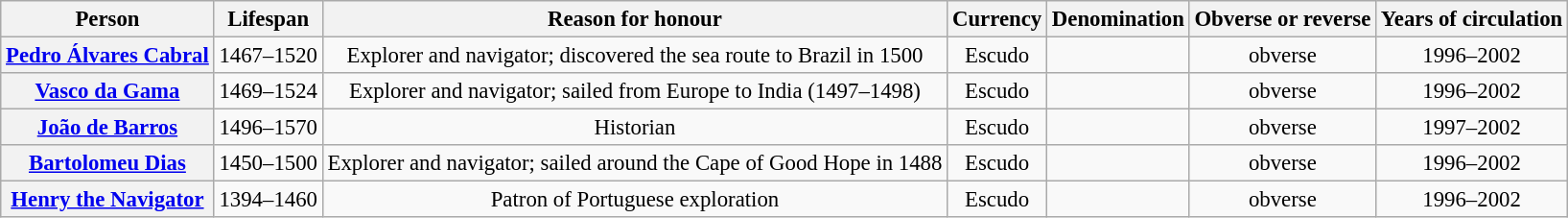<table class="wikitable" style="font-size:95%; text-align:center;">
<tr>
<th>Person</th>
<th>Lifespan</th>
<th>Reason for honour</th>
<th>Currency</th>
<th>Denomination</th>
<th>Obverse or reverse</th>
<th>Years of circulation</th>
</tr>
<tr>
<th><a href='#'>Pedro Álvares Cabral</a></th>
<td>1467–1520</td>
<td>Explorer and navigator; discovered the sea route to Brazil in 1500</td>
<td>Escudo</td>
<td></td>
<td>obverse</td>
<td>1996–2002</td>
</tr>
<tr>
<th><a href='#'>Vasco da Gama</a></th>
<td>1469–1524</td>
<td>Explorer and navigator; sailed from Europe to India (1497–1498)</td>
<td>Escudo</td>
<td></td>
<td>obverse</td>
<td>1996–2002</td>
</tr>
<tr>
<th><a href='#'>João de Barros</a></th>
<td>1496–1570</td>
<td>Historian</td>
<td>Escudo</td>
<td></td>
<td>obverse</td>
<td>1997–2002</td>
</tr>
<tr>
<th><a href='#'>Bartolomeu Dias</a></th>
<td>1450–1500</td>
<td>Explorer and navigator; sailed around the Cape of Good Hope in 1488</td>
<td>Escudo</td>
<td></td>
<td>obverse</td>
<td>1996–2002</td>
</tr>
<tr>
<th><a href='#'>Henry the Navigator</a></th>
<td>1394–1460</td>
<td>Patron of Portuguese exploration</td>
<td>Escudo</td>
<td></td>
<td>obverse</td>
<td>1996–2002</td>
</tr>
</table>
